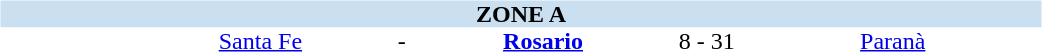<table table width=700>
<tr>
<td width=700 valign="top"><br><table border=0 cellspacing=0 cellpadding=0 style="font-size: 100%; border-collapse: collapse;" width=100%>
<tr bgcolor="#CADFF0">
<td style="font-size:100%"; align="center" colspan="6"><strong>ZONE A </strong></td>
</tr>
<tr align=center bgcolor=#FFFFFF>
<td width=90></td>
<td width=170><a href='#'>Santa Fe</a></td>
<td width=20>-</td>
<td width=170><strong><a href='#'>Rosario</a></strong></td>
<td width=50>8 - 31</td>
<td width=200><a href='#'>Paranà</a></td>
</tr>
</table>
</td>
</tr>
</table>
